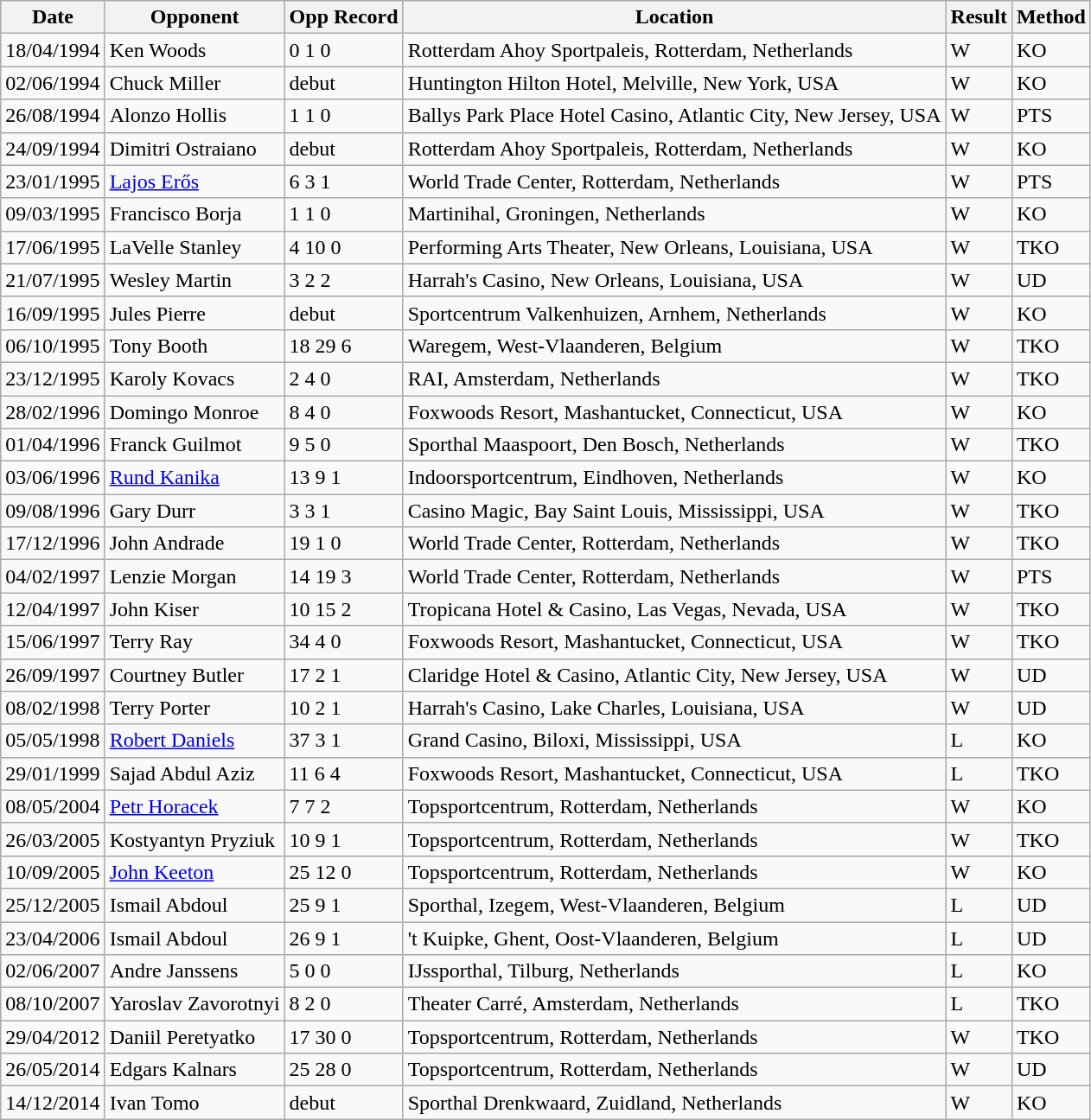<table class="wikitable sortable">
<tr>
<th>Date</th>
<th>Opponent</th>
<th>Opp Record</th>
<th>Location</th>
<th>Result</th>
<th>Method</th>
</tr>
<tr>
<td>18/04/1994</td>
<td>Ken Woods</td>
<td>0 1 0</td>
<td>Rotterdam Ahoy Sportpaleis, Rotterdam, Netherlands</td>
<td>W</td>
<td>KO</td>
</tr>
<tr>
<td>02/06/1994</td>
<td>Chuck Miller</td>
<td>debut</td>
<td>Huntington Hilton Hotel, Melville, New York, USA</td>
<td>W</td>
<td>KO</td>
</tr>
<tr>
<td>26/08/1994</td>
<td>Alonzo Hollis</td>
<td>1 1 0</td>
<td>Ballys Park Place Hotel Casino, Atlantic City, New Jersey, USA</td>
<td>W</td>
<td>PTS</td>
</tr>
<tr>
<td>24/09/1994</td>
<td>Dimitri Ostraiano</td>
<td>debut</td>
<td>Rotterdam Ahoy Sportpaleis, Rotterdam, Netherlands</td>
<td>W</td>
<td>KO</td>
</tr>
<tr>
<td>23/01/1995</td>
<td><a href='#'>Lajos Erős</a></td>
<td>6 3 1</td>
<td>World Trade Center, Rotterdam, Netherlands</td>
<td>W</td>
<td>PTS</td>
</tr>
<tr>
<td>09/03/1995</td>
<td>Francisco Borja</td>
<td>1 1 0</td>
<td>Martinihal, Groningen, Netherlands</td>
<td>W</td>
<td>KO</td>
</tr>
<tr>
<td>17/06/1995</td>
<td>LaVelle Stanley</td>
<td>4 10 0</td>
<td>Performing Arts Theater, New Orleans, Louisiana, USA</td>
<td>W</td>
<td>TKO</td>
</tr>
<tr>
<td>21/07/1995</td>
<td>Wesley Martin</td>
<td>3 2 2</td>
<td>Harrah's Casino, New Orleans, Louisiana, USA</td>
<td>W</td>
<td>UD</td>
</tr>
<tr>
<td>16/09/1995</td>
<td>Jules Pierre</td>
<td>debut</td>
<td>Sportcentrum Valkenhuizen, Arnhem, Netherlands</td>
<td>W</td>
<td>KO</td>
</tr>
<tr>
<td>06/10/1995</td>
<td>Tony Booth</td>
<td>18 29 6</td>
<td>Waregem, West-Vlaanderen, Belgium</td>
<td>W</td>
<td>TKO</td>
</tr>
<tr>
<td>23/12/1995</td>
<td>Karoly Kovacs</td>
<td>2 4 0</td>
<td>RAI, Amsterdam, Netherlands</td>
<td>W</td>
<td>TKO</td>
</tr>
<tr>
<td>28/02/1996</td>
<td>Domingo Monroe</td>
<td>8 4 0</td>
<td>Foxwoods Resort, Mashantucket, Connecticut, USA</td>
<td>W</td>
<td>KO</td>
</tr>
<tr>
<td>01/04/1996</td>
<td>Franck Guilmot</td>
<td>9 5 0</td>
<td>Sporthal Maaspoort, Den Bosch, Netherlands</td>
<td>W</td>
<td>TKO</td>
</tr>
<tr>
<td>03/06/1996</td>
<td><a href='#'>Rund Kanika</a></td>
<td>13 9 1</td>
<td>Indoorsportcentrum, Eindhoven, Netherlands</td>
<td>W</td>
<td>KO</td>
</tr>
<tr>
<td>09/08/1996</td>
<td>Gary Durr</td>
<td>3 3 1</td>
<td>Casino Magic, Bay Saint Louis, Mississippi, USA</td>
<td>W</td>
<td>TKO</td>
</tr>
<tr>
<td>17/12/1996</td>
<td>John Andrade</td>
<td>19 1 0</td>
<td>World Trade Center, Rotterdam, Netherlands</td>
<td>W</td>
<td>TKO</td>
</tr>
<tr>
<td>04/02/1997</td>
<td>Lenzie Morgan</td>
<td>14 19 3</td>
<td>World Trade Center, Rotterdam, Netherlands</td>
<td>W</td>
<td>PTS</td>
</tr>
<tr>
<td>12/04/1997</td>
<td>John Kiser</td>
<td>10 15 2</td>
<td>Tropicana Hotel & Casino, Las Vegas, Nevada, USA</td>
<td>W</td>
<td>TKO</td>
</tr>
<tr>
<td>15/06/1997</td>
<td>Terry Ray</td>
<td>34 4 0</td>
<td>Foxwoods Resort, Mashantucket, Connecticut, USA</td>
<td>W</td>
<td>TKO</td>
</tr>
<tr>
<td>26/09/1997</td>
<td>Courtney Butler</td>
<td>17 2 1</td>
<td>Claridge Hotel & Casino, Atlantic City, New Jersey, USA</td>
<td>W</td>
<td>UD</td>
</tr>
<tr>
<td>08/02/1998</td>
<td>Terry Porter</td>
<td>10 2 1</td>
<td>Harrah's Casino, Lake Charles, Louisiana, USA</td>
<td>W</td>
<td>UD</td>
</tr>
<tr>
<td>05/05/1998</td>
<td><a href='#'>Robert Daniels</a></td>
<td>37 3 1</td>
<td>Grand Casino, Biloxi, Mississippi, USA</td>
<td>L</td>
<td>KO</td>
</tr>
<tr>
<td>29/01/1999</td>
<td>Sajad Abdul Aziz</td>
<td>11 6 4</td>
<td>Foxwoods Resort, Mashantucket, Connecticut, USA</td>
<td>L</td>
<td>TKO</td>
</tr>
<tr>
<td>08/05/2004</td>
<td><a href='#'>Petr Horacek</a></td>
<td>7 7 2</td>
<td>Topsportcentrum, Rotterdam, Netherlands</td>
<td>W</td>
<td>KO</td>
</tr>
<tr>
<td>26/03/2005</td>
<td>Kostyantyn Pryziuk</td>
<td>10 9 1</td>
<td>Topsportcentrum, Rotterdam, Netherlands</td>
<td>W</td>
<td>TKO</td>
</tr>
<tr>
<td>10/09/2005</td>
<td><a href='#'>John Keeton</a></td>
<td>25 12 0</td>
<td>Topsportcentrum, Rotterdam, Netherlands</td>
<td>W</td>
<td>KO</td>
</tr>
<tr>
<td>25/12/2005</td>
<td>Ismail Abdoul</td>
<td>25 9 1</td>
<td>Sporthal, Izegem, West-Vlaanderen, Belgium</td>
<td>L</td>
<td>UD</td>
</tr>
<tr>
<td>23/04/2006</td>
<td>Ismail Abdoul</td>
<td>26 9 1</td>
<td>'t Kuipke, Ghent, Oost-Vlaanderen, Belgium</td>
<td>L</td>
<td>UD</td>
</tr>
<tr>
<td>02/06/2007</td>
<td>Andre Janssens</td>
<td>5 0 0</td>
<td>IJssporthal, Tilburg, Netherlands</td>
<td>L</td>
<td>KO</td>
</tr>
<tr>
<td>08/10/2007</td>
<td>Yaroslav Zavorotnyi</td>
<td>8 2 0</td>
<td>Theater Carré, Amsterdam, Netherlands</td>
<td>L</td>
<td>TKO</td>
</tr>
<tr>
<td>29/04/2012</td>
<td>Daniil Peretyatko</td>
<td>17 30 0</td>
<td>Topsportcentrum, Rotterdam, Netherlands</td>
<td>W</td>
<td>TKO</td>
</tr>
<tr>
<td>26/05/2014</td>
<td>Edgars Kalnars</td>
<td>25 28 0</td>
<td>Topsportcentrum, Rotterdam, Netherlands</td>
<td>W</td>
<td>UD</td>
</tr>
<tr>
<td>14/12/2014</td>
<td>Ivan Tomo</td>
<td>debut</td>
<td>Sporthal Drenkwaard, Zuidland, Netherlands</td>
<td>W</td>
<td>KO</td>
</tr>
</table>
